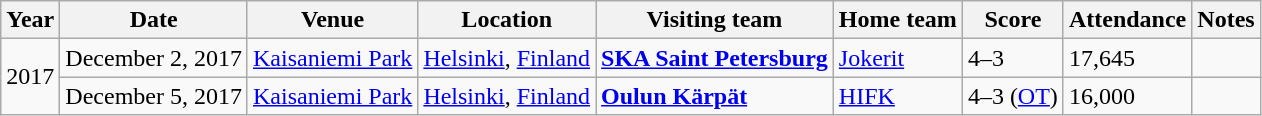<table class="wikitable">
<tr>
<th>Year</th>
<th>Date</th>
<th>Venue</th>
<th>Location</th>
<th>Visiting team</th>
<th>Home team</th>
<th>Score</th>
<th>Attendance</th>
<th>Notes</th>
</tr>
<tr>
<td rowspan=2>2017</td>
<td>December 2, 2017</td>
<td><a href='#'>Kaisaniemi Park</a></td>
<td><a href='#'>Helsinki</a>, <a href='#'>Finland</a></td>
<td><strong><a href='#'>SKA Saint Petersburg</a></strong></td>
<td><a href='#'>Jokerit</a></td>
<td>4–3</td>
<td>17,645</td>
<td></td>
</tr>
<tr>
<td>December 5, 2017</td>
<td><a href='#'>Kaisaniemi Park</a></td>
<td><a href='#'>Helsinki</a>, <a href='#'>Finland</a></td>
<td><strong><a href='#'>Oulun Kärpät</a></strong></td>
<td><a href='#'>HIFK</a></td>
<td>4–3 (<a href='#'>OT</a>)</td>
<td>16,000</td>
<td></td>
</tr>
</table>
